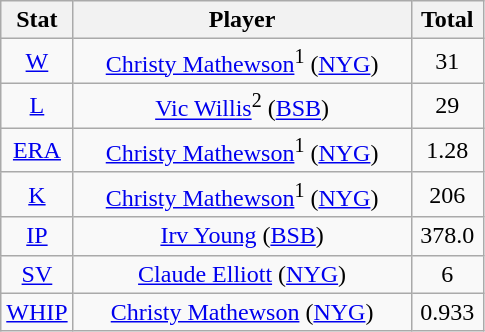<table class="wikitable" style="text-align:center;">
<tr>
<th style="width:15%;">Stat</th>
<th>Player</th>
<th style="width:15%;">Total</th>
</tr>
<tr>
<td><a href='#'>W</a></td>
<td><a href='#'>Christy Mathewson</a><sup>1</sup> (<a href='#'>NYG</a>)</td>
<td>31</td>
</tr>
<tr>
<td><a href='#'>L</a></td>
<td><a href='#'>Vic Willis</a><sup>2</sup> (<a href='#'>BSB</a>)</td>
<td>29</td>
</tr>
<tr>
<td><a href='#'>ERA</a></td>
<td><a href='#'>Christy Mathewson</a><sup>1</sup> (<a href='#'>NYG</a>)</td>
<td>1.28</td>
</tr>
<tr>
<td><a href='#'>K</a></td>
<td><a href='#'>Christy Mathewson</a><sup>1</sup> (<a href='#'>NYG</a>)</td>
<td>206</td>
</tr>
<tr>
<td><a href='#'>IP</a></td>
<td><a href='#'>Irv Young</a> (<a href='#'>BSB</a>)</td>
<td>378.0</td>
</tr>
<tr>
<td><a href='#'>SV</a></td>
<td><a href='#'>Claude Elliott</a> (<a href='#'>NYG</a>)</td>
<td>6</td>
</tr>
<tr>
<td><a href='#'>WHIP</a></td>
<td><a href='#'>Christy Mathewson</a> (<a href='#'>NYG</a>)</td>
<td>0.933</td>
</tr>
</table>
